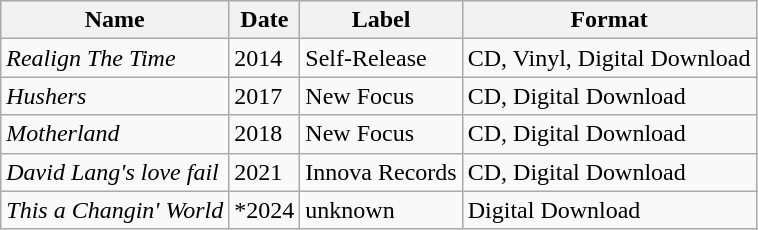<table class="wikitable">
<tr>
<th>Name</th>
<th>Date</th>
<th>Label</th>
<th>Format</th>
</tr>
<tr>
<td><em>Realign The Time</em></td>
<td>2014</td>
<td>Self-Release</td>
<td>CD, Vinyl, Digital Download</td>
</tr>
<tr>
<td><em>Hushers</em></td>
<td>2017</td>
<td>New Focus</td>
<td>CD, Digital Download</td>
</tr>
<tr>
<td><em>Motherland</em></td>
<td>2018</td>
<td>New Focus</td>
<td>CD, Digital Download</td>
</tr>
<tr>
<td><em>David Lang's love fail</em></td>
<td>2021</td>
<td>Innova Records</td>
<td>CD, Digital Download</td>
</tr>
<tr>
<td><em>This a Changin' World</em></td>
<td>*2024</td>
<td>unknown</td>
<td>Digital Download</td>
</tr>
</table>
